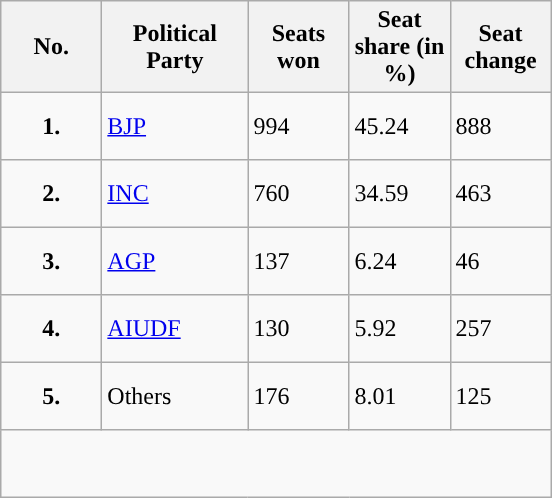<table class="wikitable">
<tr style="height: 50px;">
<th scope="col" style="width:60px;">No.<br></th>
<th scope="col" style="width:90px;">Political Party</th>
<th scope="col" style="width:60px;">Seats won</th>
<th scope="col" style="width:60px;">Seat share (in %)</th>
<th scope="col" style="width:60px;">Seat change</th>
</tr>
<tr style="height: 45px;">
<td ! style="text-align:center; background:"><strong>1.</strong></td>
<td><a href='#'>BJP</a></td>
<td>994</td>
<td>45.24</td>
<td>888</td>
</tr>
<tr style="height: 45px;">
<td ! style="text-align:center; background:"><strong>2.</strong></td>
<td><a href='#'>INC</a></td>
<td>760</td>
<td>34.59</td>
<td>463</td>
</tr>
<tr style="height: 45px;">
<td ! style="text-align:center; background:"><strong>3.</strong></td>
<td><a href='#'>AGP</a></td>
<td>137</td>
<td>6.24</td>
<td>46</td>
</tr>
<tr style="height: 45px;">
<td ! style="text-align:center; background:"><strong>4.</strong></td>
<td><a href='#'>AIUDF</a></td>
<td>130</td>
<td>5.92</td>
<td>257</td>
</tr>
<tr style="height: 45px;">
<td ! style="text-align:center; background:"><strong>5.</strong></td>
<td>Others</td>
<td>176</td>
<td>8.01</td>
<td>125</td>
</tr>
<tr style="height: 45px;">
</tr>
</table>
